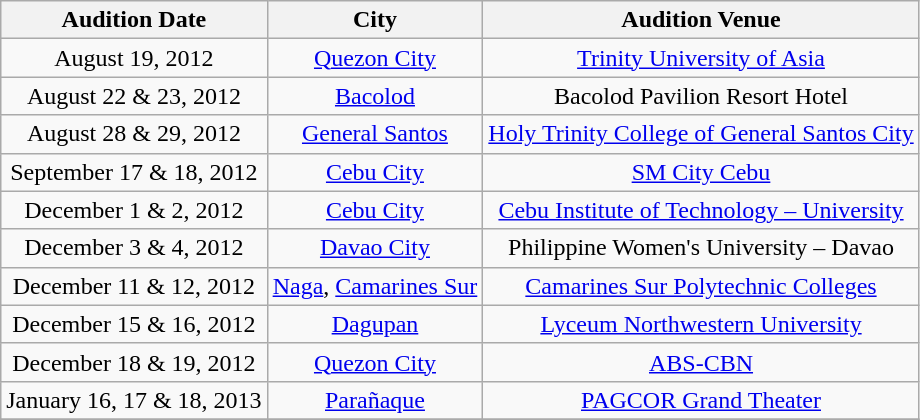<table class="wikitable" style="text-align:center; font-size:100%" width=auto">
<tr>
<th scope="col">Audition Date</th>
<th scope="col">City</th>
<th scope="col">Audition Venue</th>
</tr>
<tr>
<td>August 19, 2012</td>
<td><a href='#'>Quezon City</a></td>
<td><a href='#'>Trinity University of Asia</a></td>
</tr>
<tr>
<td>August 22 & 23, 2012</td>
<td><a href='#'>Bacolod</a></td>
<td>Bacolod Pavilion Resort Hotel</td>
</tr>
<tr>
<td>August 28 & 29, 2012</td>
<td><a href='#'>General Santos</a></td>
<td><a href='#'>Holy Trinity College of General Santos City</a></td>
</tr>
<tr>
<td>September 17 & 18, 2012</td>
<td><a href='#'>Cebu City</a></td>
<td><a href='#'>SM City Cebu</a></td>
</tr>
<tr>
<td>December 1 & 2, 2012</td>
<td><a href='#'>Cebu City</a></td>
<td><a href='#'>Cebu Institute of Technology – University</a></td>
</tr>
<tr>
<td>December 3 & 4, 2012</td>
<td><a href='#'>Davao City</a></td>
<td>Philippine Women's University – Davao</td>
</tr>
<tr>
<td>December 11 & 12, 2012</td>
<td><a href='#'>Naga</a>, <a href='#'>Camarines Sur</a></td>
<td><a href='#'>Camarines Sur Polytechnic Colleges</a></td>
</tr>
<tr>
<td>December 15 & 16, 2012</td>
<td><a href='#'>Dagupan</a></td>
<td><a href='#'>Lyceum Northwestern University</a></td>
</tr>
<tr>
<td>December 18 & 19, 2012</td>
<td><a href='#'>Quezon City</a></td>
<td><a href='#'>ABS-CBN</a></td>
</tr>
<tr>
<td>January 16, 17 & 18, 2013</td>
<td><a href='#'>Parañaque</a></td>
<td><a href='#'>PAGCOR Grand Theater</a></td>
</tr>
<tr>
</tr>
</table>
